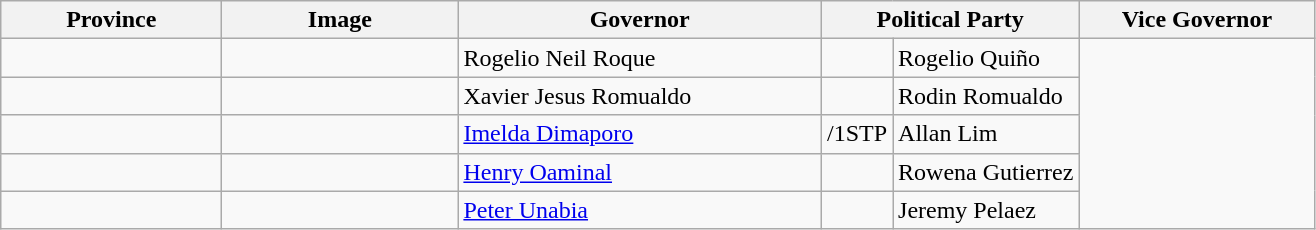<table class="wikitable sortable">
<tr>
<th width=140>Province</th>
<th width=150>Image</th>
<th width=235>Governor</th>
<th width=120 colspan=2>Political Party</th>
<th width=150>Vice Governor</th>
</tr>
<tr>
<td></td>
<td align=center></td>
<td>Rogelio Neil Roque</td>
<td></td>
<td>Rogelio Quiño</td>
</tr>
<tr>
<td></td>
<td align=center></td>
<td>Xavier Jesus Romualdo</td>
<td></td>
<td>Rodin Romualdo</td>
</tr>
<tr>
<td></td>
<td align=center></td>
<td><a href='#'>Imelda Dimaporo</a></td>
<td>/1STP</td>
<td>Allan Lim</td>
</tr>
<tr>
<td></td>
<td align=center></td>
<td><a href='#'>Henry Oaminal</a></td>
<td></td>
<td>Rowena Gutierrez</td>
</tr>
<tr>
<td></td>
<td align=center></td>
<td><a href='#'>Peter Unabia</a></td>
<td></td>
<td>Jeremy Pelaez</td>
</tr>
</table>
